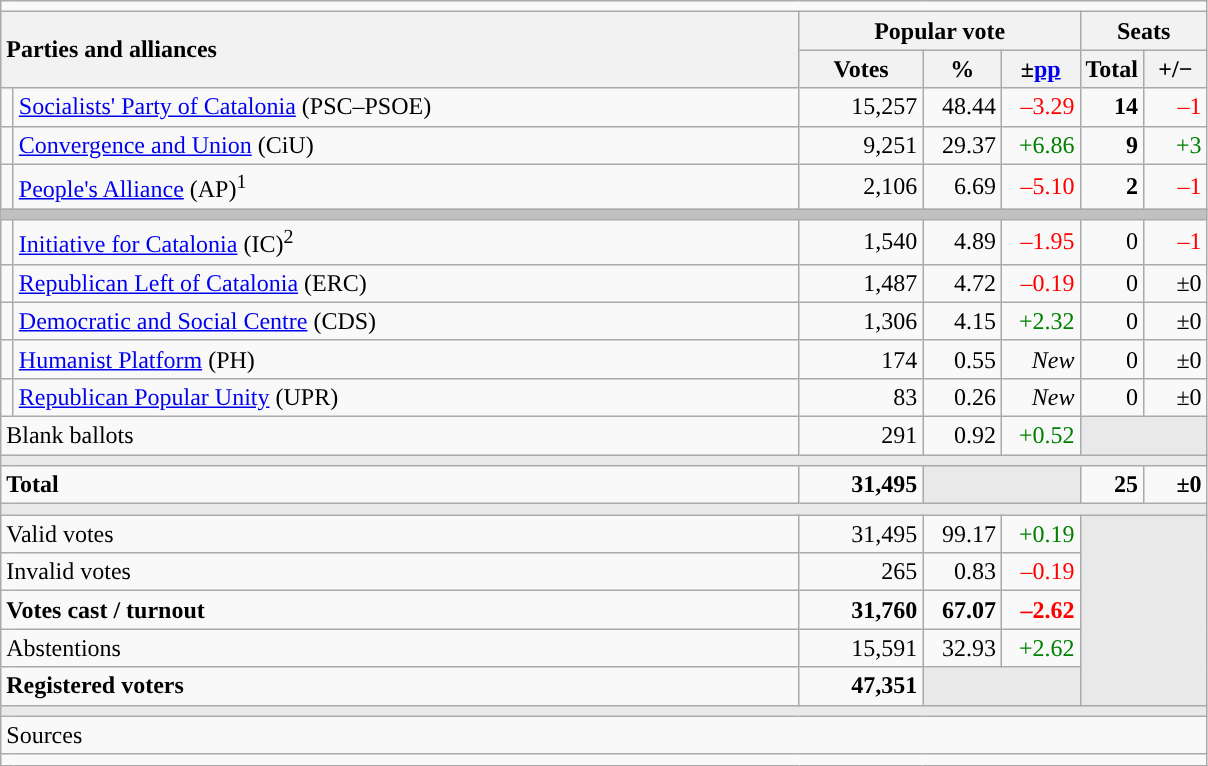<table class="wikitable" style="text-align:right;">
<tr>
<td colspan="7"></td>
</tr>
<tr>
<th style="text-align:left;" rowspan="2" colspan="2" width="525">Parties and alliances</th>
<th colspan="3">Popular vote</th>
<th colspan="2">Seats</th>
</tr>
<tr>
<th width="75">Votes</th>
<th width="45">%</th>
<th width="45">±<a href='#'>pp</a></th>
<th width="35">Total</th>
<th width="35">+/−</th>
</tr>
<tr>
<td width="1" style="color:inherit;background:"></td>
<td align="left"><a href='#'>Socialists' Party of Catalonia</a> (PSC–PSOE)</td>
<td>15,257</td>
<td>48.44</td>
<td style="color:red;">–3.29</td>
<td><strong>14</strong></td>
<td style="color:red;">–1</td>
</tr>
<tr>
<td style="color:inherit;background:"></td>
<td align="left"><a href='#'>Convergence and Union</a> (CiU)</td>
<td>9,251</td>
<td>29.37</td>
<td style="color:green;">+6.86</td>
<td><strong>9</strong></td>
<td style="color:green;">+3</td>
</tr>
<tr>
<td style="color:inherit;background:"></td>
<td align="left"><a href='#'>People's Alliance</a> (AP)<sup>1</sup></td>
<td>2,106</td>
<td>6.69</td>
<td style="color:red;">–5.10</td>
<td><strong>2</strong></td>
<td style="color:red;">–1</td>
</tr>
<tr>
<td colspan="7" style="color:inherit;background:#C0C0C0"></td>
</tr>
<tr>
<td style="color:inherit;background:"></td>
<td align="left"><a href='#'>Initiative for Catalonia</a> (IC)<sup>2</sup></td>
<td>1,540</td>
<td>4.89</td>
<td style="color:red;">–1.95</td>
<td>0</td>
<td style="color:red;">–1</td>
</tr>
<tr>
<td style="color:inherit;background:"></td>
<td align="left"><a href='#'>Republican Left of Catalonia</a> (ERC)</td>
<td>1,487</td>
<td>4.72</td>
<td style="color:red;">–0.19</td>
<td>0</td>
<td>±0</td>
</tr>
<tr>
<td style="color:inherit;background:"></td>
<td align="left"><a href='#'>Democratic and Social Centre</a> (CDS)</td>
<td>1,306</td>
<td>4.15</td>
<td style="color:green;">+2.32</td>
<td>0</td>
<td>±0</td>
</tr>
<tr>
<td style="color:inherit;background:"></td>
<td align="left"><a href='#'>Humanist Platform</a> (PH)</td>
<td>174</td>
<td>0.55</td>
<td><em>New</em></td>
<td>0</td>
<td>±0</td>
</tr>
<tr>
<td style="color:inherit;background:"></td>
<td align="left"><a href='#'>Republican Popular Unity</a> (UPR)</td>
<td>83</td>
<td>0.26</td>
<td><em>New</em></td>
<td>0</td>
<td>±0</td>
</tr>
<tr>
<td align="left" colspan="2">Blank ballots</td>
<td>291</td>
<td>0.92</td>
<td style="color:green;">+0.52</td>
<td style="color:inherit;background:#E9E9E9" colspan="2"></td>
</tr>
<tr>
<td colspan="7" style="color:inherit;background:#E9E9E9"></td>
</tr>
<tr style="font-weight:bold;">
<td align="left" colspan="2">Total</td>
<td>31,495</td>
<td bgcolor="#E9E9E9" colspan="2"></td>
<td>25</td>
<td>±0</td>
</tr>
<tr>
<td colspan="7" style="color:inherit;background:#E9E9E9"></td>
</tr>
<tr>
<td align="left" colspan="2">Valid votes</td>
<td>31,495</td>
<td>99.17</td>
<td style="color:green;">+0.19</td>
<td bgcolor="#E9E9E9" colspan="2" rowspan="5"></td>
</tr>
<tr>
<td align="left" colspan="2">Invalid votes</td>
<td>265</td>
<td>0.83</td>
<td style="color:red;">–0.19</td>
</tr>
<tr style="font-weight:bold;">
<td align="left" colspan="2">Votes cast / turnout</td>
<td>31,760</td>
<td>67.07</td>
<td style="color:red;">–2.62</td>
</tr>
<tr>
<td align="left" colspan="2">Abstentions</td>
<td>15,591</td>
<td>32.93</td>
<td style="color:green;">+2.62</td>
</tr>
<tr style="font-weight:bold;">
<td align="left" colspan="2">Registered voters</td>
<td>47,351</td>
<td bgcolor="#E9E9E9" colspan="2"></td>
</tr>
<tr>
<td colspan="7" style="color:inherit;background:#E9E9E9"></td>
</tr>
<tr>
<td align="left" colspan="7">Sources</td>
</tr>
<tr>
<td colspan="7" style="text-align:left; max-width:790px;"></td>
</tr>
</table>
